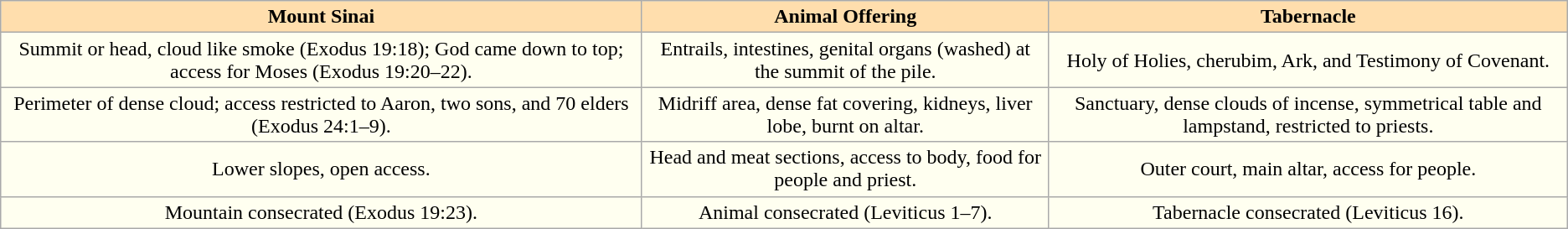<table class="wikitable" style="background:Ivory; text-align:center">
<tr>
<th style="background:Navajowhite;">Mount Sinai</th>
<th style="background:Navajowhite;">Animal Offering</th>
<th style="background:Navajowhite;">Tabernacle</th>
</tr>
<tr>
<td>Summit or head, cloud like smoke (Exodus 19:18); God came down to top; access for Moses (Exodus 19:20–22).</td>
<td>Entrails, intestines, genital organs (washed) at the summit of the pile.</td>
<td>Holy of Holies, cherubim, Ark, and Testimony of Covenant.</td>
</tr>
<tr>
<td>Perimeter of dense cloud; access restricted to Aaron, two sons, and 70 elders (Exodus 24:1–9).</td>
<td>Midriff area, dense fat covering, kidneys, liver lobe, burnt on altar.</td>
<td>Sanctuary, dense clouds of incense, symmetrical table and lampstand, restricted to priests.</td>
</tr>
<tr>
<td>Lower slopes, open access.</td>
<td>Head and meat sections, access to body, food for people and priest.</td>
<td>Outer court, main altar, access for people.</td>
</tr>
<tr>
<td>Mountain consecrated (Exodus 19:23).</td>
<td>Animal consecrated (Leviticus 1–7).</td>
<td>Tabernacle consecrated (Leviticus 16).</td>
</tr>
</table>
